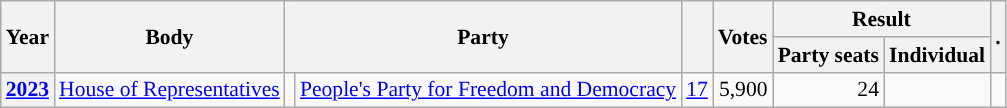<table class="wikitable plainrowheaders sortable" border=2 cellpadding=4 cellspacing=0 style="border: 1px #aaa solid; font-size: 90%; text-align:center;">
<tr>
<th scope="col" rowspan=2>Year</th>
<th scope="col" rowspan=2>Body</th>
<th scope="col" colspan=2 rowspan=2>Party</th>
<th scope="col" rowspan=2></th>
<th scope="col" rowspan=2>Votes</th>
<th scope="colgroup" colspan=2>Result</th>
<th scope="col" rowspan=2 class="unsortable">.</th>
</tr>
<tr>
<th scope="col">Party seats</th>
<th scope="col">Individual</th>
</tr>
<tr>
<th scope="row"><a href='#'>2023</a></th>
<td><a href='#'>House of Representatives</a></td>
<td style="background-color:"></td>
<td><a href='#'>People's Party for Freedom and Democracy</a></td>
<td style=text-align:right><a href='#'>17</a></td>
<td style=text-align:right>5,900</td>
<td style=text-align:right>24</td>
<td></td>
<td></td>
</tr>
</table>
